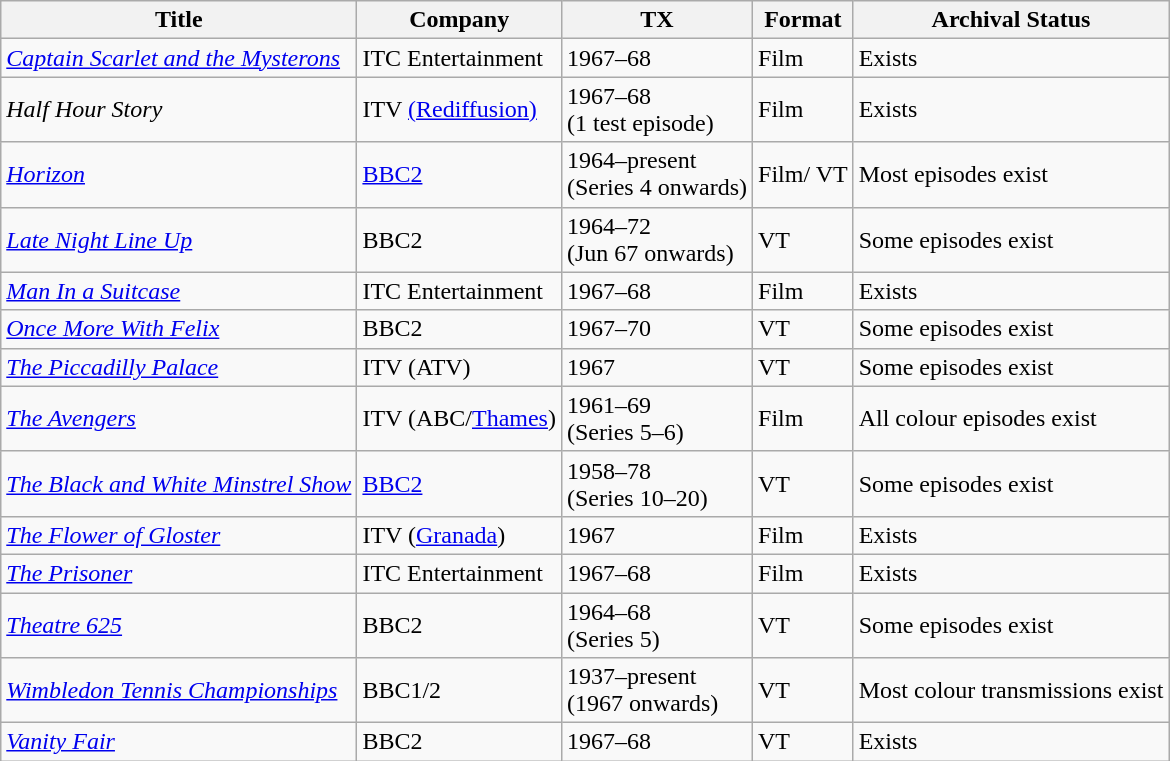<table class="wikitable">
<tr>
<th>Title</th>
<th>Company</th>
<th>TX</th>
<th>Format</th>
<th>Archival Status</th>
</tr>
<tr>
<td><em><a href='#'>Captain Scarlet and the Mysterons</a></em></td>
<td>ITC Entertainment</td>
<td>1967–68</td>
<td>Film</td>
<td>Exists</td>
</tr>
<tr>
<td><em>Half Hour Story</em></td>
<td>ITV <a href='#'>(Rediffusion)</a></td>
<td>1967–68<br>(1 test episode)</td>
<td>Film</td>
<td>Exists</td>
</tr>
<tr>
<td><a href='#'><em>Horizon</em></a></td>
<td><a href='#'>BBC2</a></td>
<td>1964–present<br>(Series 4 onwards)</td>
<td>Film/ VT</td>
<td>Most episodes exist</td>
</tr>
<tr>
<td><a href='#'><em>Late Night Line Up</em></a></td>
<td>BBC2</td>
<td>1964–72<br>(Jun 67 onwards)</td>
<td>VT</td>
<td>Some episodes exist</td>
</tr>
<tr>
<td><a href='#'><em>Man In a Suitcase</em></a></td>
<td>ITC Entertainment</td>
<td>1967–68</td>
<td>Film</td>
<td>Exists</td>
</tr>
<tr>
<td><a href='#'><em>Once More With Felix</em></a></td>
<td>BBC2</td>
<td>1967–70</td>
<td>VT</td>
<td>Some episodes exist </td>
</tr>
<tr>
<td><em><a href='#'>The Piccadilly Palace</a></em></td>
<td>ITV (ATV)</td>
<td>1967</td>
<td>VT</td>
<td>Some episodes exist </td>
</tr>
<tr>
<td><a href='#'><em>The Avengers</em></a></td>
<td>ITV (ABC/<a href='#'>Thames</a>)</td>
<td>1961–69<br>(Series 5–6)</td>
<td>Film</td>
<td>All colour episodes exist</td>
</tr>
<tr>
<td><em><a href='#'>The Black and White Minstrel Show</a></em></td>
<td><a href='#'>BBC2</a></td>
<td>1958–78<br>(Series 10–20)</td>
<td>VT</td>
<td>Some episodes exist</td>
</tr>
<tr>
<td><em><a href='#'>The Flower of Gloster</a></em></td>
<td>ITV (<a href='#'>Granada</a>)</td>
<td>1967</td>
<td>Film</td>
<td>Exists</td>
</tr>
<tr>
<td><em><a href='#'>The Prisoner</a></em></td>
<td>ITC Entertainment</td>
<td>1967–68</td>
<td>Film</td>
<td>Exists</td>
</tr>
<tr>
<td><em><a href='#'>Theatre 625</a></em></td>
<td>BBC2</td>
<td>1964–68<br>(Series 5)</td>
<td>VT</td>
<td>Some episodes exist</td>
</tr>
<tr>
<td><a href='#'><em>Wimbledon Tennis Championships</em></a></td>
<td>BBC1/2</td>
<td>1937–present<br>(1967 onwards)</td>
<td>VT</td>
<td>Most colour transmissions exist</td>
</tr>
<tr>
<td><a href='#'><em>Vanity Fair</em></a></td>
<td>BBC2</td>
<td>1967–68</td>
<td>VT</td>
<td>Exists </td>
</tr>
</table>
